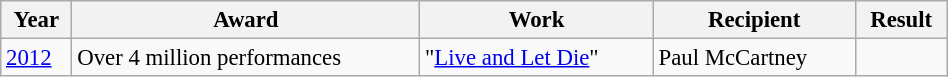<table class="wikitable sortable"  style="font-size:95%; width:50%;">
<tr>
<th>Year</th>
<th>Award</th>
<th>Work</th>
<th>Recipient</th>
<th>Result</th>
</tr>
<tr>
<td><a href='#'>2012</a></td>
<td>Over 4 million performances</td>
<td>"<a href='#'>Live and Let Die</a>"</td>
<td>Paul McCartney</td>
<td></td>
</tr>
</table>
